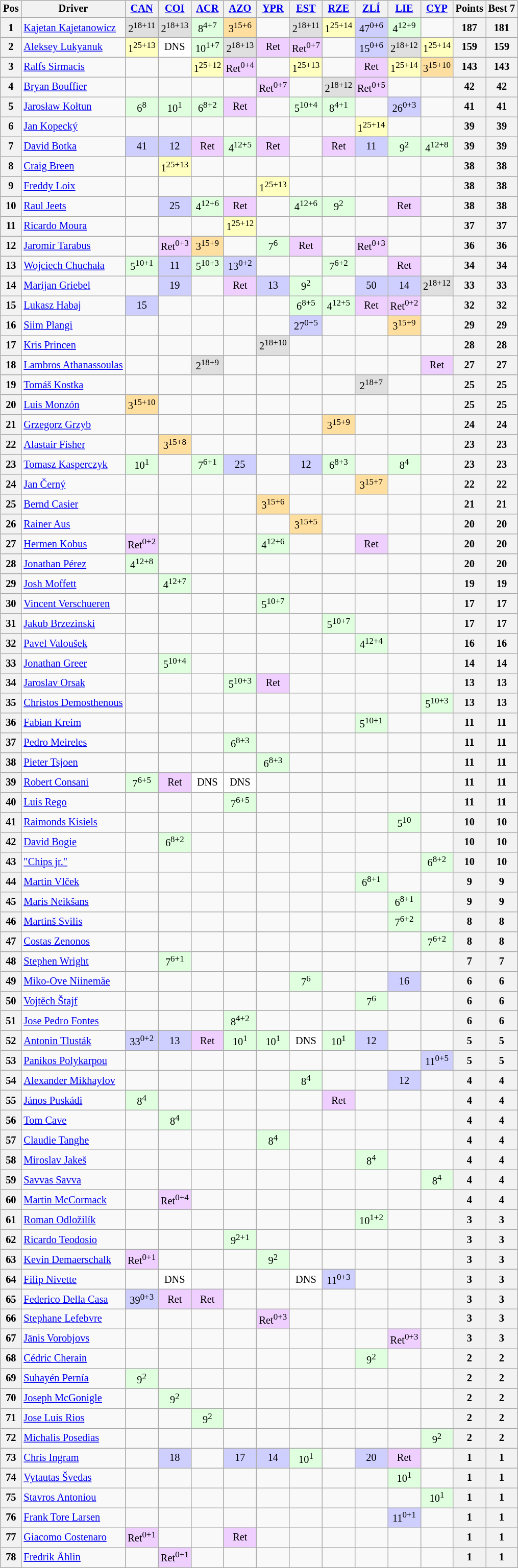<table>
<tr>
<td><br><table class="wikitable" style="font-size: 85%; text-align: center;">
<tr valign="top">
<th valign="middle">Pos</th>
<th valign="middle">Driver</th>
<th><a href='#'>CAN</a><br></th>
<th><a href='#'>COI</a><br></th>
<th><a href='#'>ACR</a><br></th>
<th><a href='#'>AZO</a><br></th>
<th><a href='#'>YPR</a><br></th>
<th><a href='#'>EST</a><br></th>
<th><a href='#'>RZE</a><br></th>
<th><a href='#'>ZLÍ</a><br></th>
<th><a href='#'>LIE</a><br></th>
<th><a href='#'>CYP</a><br></th>
<th valign="middle">Points</th>
<th valign="middle">Best 7</th>
</tr>
<tr>
</tr>
<tr>
<th>1</th>
<td align=left> <a href='#'>Kajetan Kajetanowicz</a></td>
<td style="background:#dfdfdf;">2<sup>18+11</sup></td>
<td style="background:#dfdfdf;">2<sup>18+13</sup></td>
<td style="background:#dfffdf;">8<sup>4+7</sup></td>
<td style="background:#ffdf9f;">3<sup>15+6</sup></td>
<td></td>
<td style="background:#dfdfdf;">2<sup>18+11</sup></td>
<td style="background:#ffffbf;">1<sup>25+14</sup></td>
<td style="background:#cfcfff;">47<sup>0+6</sup></td>
<td style="background:#dfffdf;">4<sup>12+9</sup></td>
<td></td>
<th>187</th>
<th>181</th>
</tr>
<tr>
<th>2</th>
<td align=left> <a href='#'>Aleksey Lukyanuk</a></td>
<td style="background:#ffffbf;">1<sup>25+13</sup></td>
<td style="background:#ffffff;">DNS</td>
<td style="background:#dfffdf;">10<sup>1+7</sup></td>
<td style="background:#dfdfdf;">2<sup>18+13</sup></td>
<td style="background:#efcfff;">Ret</td>
<td style="background:#efcfff;">Ret<sup>0+7</sup></td>
<td></td>
<td style="background:#cfcfff;">15<sup>0+6</sup></td>
<td style="background:#dfdfdf;">2<sup>18+12</sup></td>
<td style="background:#ffffbf;">1<sup>25+14</sup></td>
<th>159</th>
<th>159</th>
</tr>
<tr>
<th>3</th>
<td align=left> <a href='#'>Ralfs Sirmacis</a></td>
<td></td>
<td></td>
<td style="background:#ffffbf;">1<sup>25+12</sup></td>
<td style="background:#efcfff;">Ret<sup>0+4</sup></td>
<td></td>
<td style="background:#ffffbf;">1<sup>25+13</sup></td>
<td></td>
<td style="background:#efcfff;">Ret</td>
<td style="background:#ffffbf;">1<sup>25+14</sup></td>
<td style="background:#ffdf9f;">3<sup>15+10</sup></td>
<th>143</th>
<th>143</th>
</tr>
<tr>
<th>4</th>
<td align=left> <a href='#'>Bryan Bouffier</a></td>
<td></td>
<td></td>
<td></td>
<td></td>
<td style="background:#efcfff;">Ret<sup>0+7</sup></td>
<td></td>
<td style="background:#dfdfdf;">2<sup>18+12</sup></td>
<td style="background:#efcfff;">Ret<sup>0+5</sup></td>
<td></td>
<td></td>
<th>42</th>
<th>42</th>
</tr>
<tr>
<th>5</th>
<td align=left> <a href='#'>Jarosław Kołtun</a></td>
<td style="background:#dfffdf;">6<sup>8</sup></td>
<td style="background:#dfffdf;">10<sup>1</sup></td>
<td style="background:#dfffdf;">6<sup>8+2</sup></td>
<td style="background:#efcfff;">Ret</td>
<td></td>
<td style="background:#dfffdf;">5<sup>10+4</sup></td>
<td style="background:#dfffdf;">8<sup>4+1</sup></td>
<td></td>
<td style="background:#cfcfff;">26<sup>0+3</sup></td>
<td></td>
<th>41</th>
<th>41</th>
</tr>
<tr>
<th>6</th>
<td align=left> <a href='#'>Jan Kopecký</a></td>
<td></td>
<td></td>
<td></td>
<td></td>
<td></td>
<td></td>
<td></td>
<td style="background:#ffffbf;">1<sup>25+14</sup></td>
<td></td>
<td></td>
<th>39</th>
<th>39</th>
</tr>
<tr>
<th>7</th>
<td align=left> <a href='#'>David Botka</a></td>
<td style="background:#cfcfff;">41</td>
<td style="background:#cfcfff;">12</td>
<td style="background:#efcfff;">Ret</td>
<td style="background:#dfffdf;">4<sup>12+5</sup></td>
<td style="background:#efcfff;">Ret</td>
<td></td>
<td style="background:#efcfff;">Ret</td>
<td style="background:#cfcfff;">11</td>
<td style="background:#dfffdf;">9<sup>2</sup></td>
<td style="background:#dfffdf;">4<sup>12+8</sup></td>
<th>39</th>
<th>39</th>
</tr>
<tr>
<th>8</th>
<td align=left> <a href='#'>Craig Breen</a></td>
<td></td>
<td style="background:#ffffbf;">1<sup>25+13</sup></td>
<td></td>
<td></td>
<td></td>
<td></td>
<td></td>
<td></td>
<td></td>
<td></td>
<th>38</th>
<th>38</th>
</tr>
<tr>
<th>9</th>
<td align=left> <a href='#'>Freddy Loix</a></td>
<td></td>
<td></td>
<td></td>
<td></td>
<td style="background:#ffffbf;">1<sup>25+13</sup></td>
<td></td>
<td></td>
<td></td>
<td></td>
<td></td>
<th>38</th>
<th>38</th>
</tr>
<tr>
<th>10</th>
<td align=left> <a href='#'>Raul Jeets</a></td>
<td></td>
<td style="background:#cfcfff;">25</td>
<td style="background:#dfffdf;">4<sup>12+6</sup></td>
<td style="background:#efcfff;">Ret</td>
<td></td>
<td style="background:#dfffdf;">4<sup>12+6</sup></td>
<td style="background:#dfffdf;">9<sup>2</sup></td>
<td></td>
<td style="background:#efcfff;">Ret</td>
<td></td>
<th>38</th>
<th>38</th>
</tr>
<tr>
<th>11</th>
<td align=left> <a href='#'>Ricardo Moura</a></td>
<td></td>
<td></td>
<td></td>
<td style="background:#ffffbf;">1<sup>25+12</sup></td>
<td></td>
<td></td>
<td></td>
<td></td>
<td></td>
<td></td>
<th>37</th>
<th>37</th>
</tr>
<tr>
<th>12</th>
<td align=left> <a href='#'>Jaromír Tarabus</a></td>
<td></td>
<td style="background:#efcfff;">Ret<sup>0+3</sup></td>
<td style="background:#ffdf9f;">3<sup>15+9</sup></td>
<td></td>
<td style="background:#dfffdf;">7<sup>6</sup></td>
<td style="background:#efcfff;">Ret</td>
<td></td>
<td style="background:#efcfff;">Ret<sup>0+3</sup></td>
<td></td>
<td></td>
<th>36</th>
<th>36</th>
</tr>
<tr>
<th>13</th>
<td align=left> <a href='#'>Wojciech Chuchała</a></td>
<td style="background:#dfffdf;">5<sup>10+1</sup></td>
<td style="background:#cfcfff;">11</td>
<td style="background:#dfffdf;">5<sup>10+3</sup></td>
<td style="background:#cfcfff;">13<sup>0+2</sup></td>
<td></td>
<td></td>
<td style="background:#dfffdf;">7<sup>6+2</sup></td>
<td></td>
<td style="background:#efcfff;">Ret</td>
<td></td>
<th>34</th>
<th>34</th>
</tr>
<tr>
<th>14</th>
<td align=left> <a href='#'>Marijan Griebel</a></td>
<td></td>
<td style="background:#cfcfff;">19</td>
<td></td>
<td style="background:#efcfff;">Ret</td>
<td style="background:#cfcfff;">13</td>
<td style="background:#dfffdf;">9<sup>2</sup></td>
<td></td>
<td style="background:#cfcfff;">50</td>
<td style="background:#cfcfff;">14</td>
<td style="background:#dfdfdf;">2<sup>18+12</sup></td>
<th>33</th>
<th>33</th>
</tr>
<tr>
<th>15</th>
<td align=left> <a href='#'>Lukasz Habaj</a></td>
<td style="background:#cfcfff;">15</td>
<td></td>
<td></td>
<td></td>
<td></td>
<td style="background:#dfffdf;">6<sup>8+5</sup></td>
<td style="background:#dfffdf;">4<sup>12+5</sup></td>
<td style="background:#efcfff;">Ret</td>
<td style="background:#efcfff;">Ret<sup>0+2</sup></td>
<td></td>
<th>32</th>
<th>32</th>
</tr>
<tr>
<th>16</th>
<td align=left> <a href='#'>Siim Plangi</a></td>
<td></td>
<td></td>
<td></td>
<td></td>
<td></td>
<td style="background:#cfcfff;">27<sup>0+5</sup></td>
<td></td>
<td></td>
<td style="background:#ffdf9f;">3<sup>15+9</sup></td>
<td></td>
<th>29</th>
<th>29</th>
</tr>
<tr>
<th>17</th>
<td align=left> <a href='#'>Kris Princen</a></td>
<td></td>
<td></td>
<td></td>
<td></td>
<td style="background:#dfdfdf;">2<sup>18+10</sup></td>
<td></td>
<td></td>
<td></td>
<td></td>
<td></td>
<th>28</th>
<th>28</th>
</tr>
<tr>
<th>18</th>
<td align=left> <a href='#'>Lambros Athanassoulas</a></td>
<td></td>
<td></td>
<td style="background:#dfdfdf;">2<sup>18+9</sup></td>
<td></td>
<td></td>
<td></td>
<td></td>
<td></td>
<td></td>
<td style="background:#efcfff;">Ret</td>
<th>27</th>
<th>27</th>
</tr>
<tr>
<th>19</th>
<td align=left> <a href='#'>Tomáš Kostka</a></td>
<td></td>
<td></td>
<td></td>
<td></td>
<td></td>
<td></td>
<td></td>
<td style="background:#dfdfdf;">2<sup>18+7</sup></td>
<td></td>
<td></td>
<th>25</th>
<th>25</th>
</tr>
<tr>
<th>20</th>
<td align=left> <a href='#'>Luis Monzón</a></td>
<td style="background:#ffdf9f;">3<sup>15+10</sup></td>
<td></td>
<td></td>
<td></td>
<td></td>
<td></td>
<td></td>
<td></td>
<td></td>
<td></td>
<th>25</th>
<th>25</th>
</tr>
<tr>
<th>21</th>
<td align=left> <a href='#'>Grzegorz Grzyb</a></td>
<td></td>
<td></td>
<td></td>
<td></td>
<td></td>
<td></td>
<td style="background:#ffdf9f;">3<sup>15+9</sup></td>
<td></td>
<td></td>
<td></td>
<th>24</th>
<th>24</th>
</tr>
<tr>
<th>22</th>
<td align=left> <a href='#'>Alastair Fisher</a></td>
<td></td>
<td style="background:#ffdf9f;">3<sup>15+8</sup></td>
<td></td>
<td></td>
<td></td>
<td></td>
<td></td>
<td></td>
<td></td>
<td></td>
<th>23</th>
<th>23</th>
</tr>
<tr>
<th>23</th>
<td align=left> <a href='#'>Tomasz Kasperczyk</a></td>
<td style="background:#dfffdf;">10<sup>1</sup></td>
<td></td>
<td style="background:#dfffdf;">7<sup>6+1</sup></td>
<td style="background:#cfcfff;">25</td>
<td></td>
<td style="background:#cfcfff;">12</td>
<td style="background:#dfffdf;">6<sup>8+3</sup></td>
<td></td>
<td style="background:#dfffdf;">8<sup>4</sup></td>
<td></td>
<th>23</th>
<th>23</th>
</tr>
<tr>
<th>24</th>
<td align=left> <a href='#'>Jan Černý</a></td>
<td></td>
<td></td>
<td></td>
<td></td>
<td></td>
<td></td>
<td></td>
<td style="background:#ffdf9f;">3<sup>15+7</sup></td>
<td></td>
<td></td>
<th>22</th>
<th>22</th>
</tr>
<tr>
<th>25</th>
<td align=left> <a href='#'>Bernd Casier</a></td>
<td></td>
<td></td>
<td></td>
<td></td>
<td style="background:#ffdf9f;">3<sup>15+6</sup></td>
<td></td>
<td></td>
<td></td>
<td></td>
<td></td>
<th>21</th>
<th>21</th>
</tr>
<tr>
<th>26</th>
<td align=left> <a href='#'>Rainer Aus</a></td>
<td></td>
<td></td>
<td></td>
<td></td>
<td></td>
<td style="background:#ffdf9f;">3<sup>15+5</sup></td>
<td></td>
<td></td>
<td></td>
<td></td>
<th>20</th>
<th>20</th>
</tr>
<tr>
<th>27</th>
<td align=left> <a href='#'>Hermen Kobus</a></td>
<td style="background:#efcfff;">Ret<sup>0+2</sup></td>
<td></td>
<td></td>
<td></td>
<td style="background:#dfffdf;">4<sup>12+6</sup></td>
<td></td>
<td></td>
<td style="background:#efcfff;">Ret</td>
<td></td>
<td></td>
<th>20</th>
<th>20</th>
</tr>
<tr>
<th>28</th>
<td align=left> <a href='#'>Jonathan Pérez</a></td>
<td style="background:#dfffdf;">4<sup>12+8</sup></td>
<td></td>
<td></td>
<td></td>
<td></td>
<td></td>
<td></td>
<td></td>
<td></td>
<td></td>
<th>20</th>
<th>20</th>
</tr>
<tr>
<th>29</th>
<td align=left> <a href='#'>Josh Moffett</a></td>
<td></td>
<td style="background:#dfffdf;">4<sup>12+7</sup></td>
<td></td>
<td></td>
<td></td>
<td></td>
<td></td>
<td></td>
<td></td>
<td></td>
<th>19</th>
<th>19</th>
</tr>
<tr>
<th>30</th>
<td align=left> <a href='#'>Vincent Verschueren</a></td>
<td></td>
<td></td>
<td></td>
<td></td>
<td style="background:#dfffdf;">5<sup>10+7</sup></td>
<td></td>
<td></td>
<td></td>
<td></td>
<td></td>
<th>17</th>
<th>17</th>
</tr>
<tr>
<th>31</th>
<td align=left> <a href='#'>Jakub Brzezinski</a></td>
<td></td>
<td></td>
<td></td>
<td></td>
<td></td>
<td></td>
<td style="background:#dfffdf;">5<sup>10+7</sup></td>
<td></td>
<td></td>
<td></td>
<th>17</th>
<th>17</th>
</tr>
<tr>
<th>32</th>
<td align=left> <a href='#'>Pavel Valoušek</a></td>
<td></td>
<td></td>
<td></td>
<td></td>
<td></td>
<td></td>
<td></td>
<td style="background:#dfffdf;">4<sup>12+4</sup></td>
<td></td>
<td></td>
<th>16</th>
<th>16</th>
</tr>
<tr>
<th>33</th>
<td align=left> <a href='#'>Jonathan Greer</a></td>
<td></td>
<td style="background:#dfffdf;">5<sup>10+4</sup></td>
<td></td>
<td></td>
<td></td>
<td></td>
<td></td>
<td></td>
<td></td>
<td></td>
<th>14</th>
<th>14</th>
</tr>
<tr>
<th>34</th>
<td align=left> <a href='#'>Jaroslav Orsak</a></td>
<td></td>
<td></td>
<td></td>
<td style="background:#dfffdf;">5<sup>10+3</sup></td>
<td style="background:#efcfff;">Ret</td>
<td></td>
<td></td>
<td></td>
<td></td>
<td></td>
<th>13</th>
<th>13</th>
</tr>
<tr>
<th>35</th>
<td align=left> <a href='#'>Christos Demosthenous</a></td>
<td></td>
<td></td>
<td></td>
<td></td>
<td></td>
<td></td>
<td></td>
<td></td>
<td></td>
<td style="background:#dfffdf;">5<sup>10+3</sup></td>
<th>13</th>
<th>13</th>
</tr>
<tr>
<th>36</th>
<td align=left> <a href='#'>Fabian Kreim</a></td>
<td></td>
<td></td>
<td></td>
<td></td>
<td></td>
<td></td>
<td></td>
<td style="background:#dfffdf;">5<sup>10+1</sup></td>
<td></td>
<td></td>
<th>11</th>
<th>11</th>
</tr>
<tr>
<th>37</th>
<td align=left> <a href='#'>Pedro Meireles</a></td>
<td></td>
<td></td>
<td></td>
<td style="background:#dfffdf;">6<sup>8+3</sup></td>
<td></td>
<td></td>
<td></td>
<td></td>
<td></td>
<td></td>
<th>11</th>
<th>11</th>
</tr>
<tr>
<th>38</th>
<td align=left> <a href='#'>Pieter Tsjoen</a></td>
<td></td>
<td></td>
<td></td>
<td></td>
<td style="background:#dfffdf;">6<sup>8+3</sup></td>
<td></td>
<td></td>
<td></td>
<td></td>
<td></td>
<th>11</th>
<th>11</th>
</tr>
<tr>
<th>39</th>
<td align=left> <a href='#'>Robert Consani</a></td>
<td style="background:#dfffdf;">7<sup>6+5</sup></td>
<td style="background:#efcfff;">Ret</td>
<td style="background:#ffffff;">DNS</td>
<td style="background:#ffffff;">DNS</td>
<td></td>
<td></td>
<td></td>
<td></td>
<td></td>
<td></td>
<th>11</th>
<th>11</th>
</tr>
<tr>
<th>40</th>
<td align=left> <a href='#'>Luis Rego</a></td>
<td></td>
<td></td>
<td></td>
<td style="background:#dfffdf;">7<sup>6+5</sup></td>
<td></td>
<td></td>
<td></td>
<td></td>
<td></td>
<td></td>
<th>11</th>
<th>11</th>
</tr>
<tr>
<th>41</th>
<td align=left> <a href='#'>Raimonds Kisiels</a></td>
<td></td>
<td></td>
<td></td>
<td></td>
<td></td>
<td></td>
<td></td>
<td></td>
<td style="background:#dfffdf;">5<sup>10</sup></td>
<td></td>
<th>10</th>
<th>10</th>
</tr>
<tr>
<th>42</th>
<td align=left> <a href='#'>David Bogie</a></td>
<td></td>
<td style="background:#dfffdf;">6<sup>8+2</sup></td>
<td></td>
<td></td>
<td></td>
<td></td>
<td></td>
<td></td>
<td></td>
<td></td>
<th>10</th>
<th>10</th>
</tr>
<tr>
<th>43</th>
<td align=left> <a href='#'>"Chips jr."</a></td>
<td></td>
<td></td>
<td></td>
<td></td>
<td></td>
<td></td>
<td></td>
<td></td>
<td></td>
<td style="background:#dfffdf;">6<sup>8+2</sup></td>
<th>10</th>
<th>10</th>
</tr>
<tr>
<th>44</th>
<td align=left> <a href='#'>Martin Vlček</a></td>
<td></td>
<td></td>
<td></td>
<td></td>
<td></td>
<td></td>
<td></td>
<td style="background:#dfffdf;">6<sup>8+1</sup></td>
<td></td>
<td></td>
<th>9</th>
<th>9</th>
</tr>
<tr>
<th>45</th>
<td align=left> <a href='#'>Maris Neikšans</a></td>
<td></td>
<td></td>
<td></td>
<td></td>
<td></td>
<td></td>
<td></td>
<td></td>
<td style="background:#dfffdf;">6<sup>8+1</sup></td>
<td></td>
<th>9</th>
<th>9</th>
</tr>
<tr>
<th>46</th>
<td align=left> <a href='#'>Martinš Svilis</a></td>
<td></td>
<td></td>
<td></td>
<td></td>
<td></td>
<td></td>
<td></td>
<td></td>
<td style="background:#dfffdf;">7<sup>6+2</sup></td>
<td></td>
<th>8</th>
<th>8</th>
</tr>
<tr>
<th>47</th>
<td align=left> <a href='#'>Costas Zenonos</a></td>
<td></td>
<td></td>
<td></td>
<td></td>
<td></td>
<td></td>
<td></td>
<td></td>
<td></td>
<td style="background:#dfffdf;">7<sup>6+2</sup></td>
<th>8</th>
<th>8</th>
</tr>
<tr>
<th>48</th>
<td align=left> <a href='#'>Stephen Wright</a></td>
<td></td>
<td style="background:#dfffdf;">7<sup>6+1</sup></td>
<td></td>
<td></td>
<td></td>
<td></td>
<td></td>
<td></td>
<td></td>
<td></td>
<th>7</th>
<th>7</th>
</tr>
<tr>
<th>49</th>
<td align=left> <a href='#'>Miko-Ove Niinemäe</a></td>
<td></td>
<td></td>
<td></td>
<td></td>
<td></td>
<td style="background:#dfffdf;">7<sup>6</sup></td>
<td></td>
<td></td>
<td style="background:#cfcfff;">16</td>
<td></td>
<th>6</th>
<th>6</th>
</tr>
<tr>
<th>50</th>
<td align=left> <a href='#'>Vojtĕch Štajf</a></td>
<td></td>
<td></td>
<td></td>
<td></td>
<td></td>
<td></td>
<td></td>
<td style="background:#dfffdf;">7<sup>6</sup></td>
<td></td>
<td></td>
<th>6</th>
<th>6</th>
</tr>
<tr>
<th>51</th>
<td align=left> <a href='#'>Jose Pedro Fontes</a></td>
<td></td>
<td></td>
<td></td>
<td style="background:#dfffdf;">8<sup>4+2</sup></td>
<td></td>
<td></td>
<td></td>
<td></td>
<td></td>
<td></td>
<th>6</th>
<th>6</th>
</tr>
<tr>
<th>52</th>
<td align=left> <a href='#'>Antonin Tlusták</a></td>
<td style="background:#cfcfff;">33<sup>0+2</sup></td>
<td style="background:#cfcfff;">13</td>
<td style="background:#efcfff;">Ret</td>
<td style="background:#dfffdf;">10<sup>1</sup></td>
<td style="background:#dfffdf;">10<sup>1</sup></td>
<td style="background:#ffffff;">DNS</td>
<td style="background:#dfffdf;">10<sup>1</sup></td>
<td style="background:#cfcfff;">12</td>
<td></td>
<td></td>
<th>5</th>
<th>5</th>
</tr>
<tr>
<th>53</th>
<td align=left> <a href='#'>Panikos Polykarpou</a></td>
<td></td>
<td></td>
<td></td>
<td></td>
<td></td>
<td></td>
<td></td>
<td></td>
<td></td>
<td style="background:#cfcfff;">11<sup>0+5</sup></td>
<th>5</th>
<th>5</th>
</tr>
<tr>
<th>54</th>
<td align=left> <a href='#'>Alexander Mikhaylov</a></td>
<td></td>
<td></td>
<td></td>
<td></td>
<td></td>
<td style="background:#dfffdf;">8<sup>4</sup></td>
<td></td>
<td></td>
<td style="background:#cfcfff;">12</td>
<td></td>
<th>4</th>
<th>4</th>
</tr>
<tr>
<th>55</th>
<td align=left> <a href='#'>János Puskádi</a></td>
<td style="background:#dfffdf;">8<sup>4</sup></td>
<td></td>
<td></td>
<td></td>
<td></td>
<td></td>
<td style="background:#efcfff;">Ret</td>
<td></td>
<td></td>
<td></td>
<th>4</th>
<th>4</th>
</tr>
<tr>
<th>56</th>
<td align=left> <a href='#'>Tom Cave</a></td>
<td></td>
<td style="background:#dfffdf;">8<sup>4</sup></td>
<td></td>
<td></td>
<td></td>
<td></td>
<td></td>
<td></td>
<td></td>
<td></td>
<th>4</th>
<th>4</th>
</tr>
<tr>
<th>57</th>
<td align=left> <a href='#'>Claudie Tanghe</a></td>
<td></td>
<td></td>
<td></td>
<td></td>
<td style="background:#dfffdf;">8<sup>4</sup></td>
<td></td>
<td></td>
<td></td>
<td></td>
<td></td>
<th>4</th>
<th>4</th>
</tr>
<tr>
<th>58</th>
<td align=left> <a href='#'>Miroslav Jakeš</a></td>
<td></td>
<td></td>
<td></td>
<td></td>
<td></td>
<td></td>
<td></td>
<td style="background:#dfffdf;">8<sup>4</sup></td>
<td></td>
<td></td>
<th>4</th>
<th>4</th>
</tr>
<tr>
<th>59</th>
<td align=left> <a href='#'>Savvas Savva</a></td>
<td></td>
<td></td>
<td></td>
<td></td>
<td></td>
<td></td>
<td></td>
<td></td>
<td></td>
<td style="background:#dfffdf;">8<sup>4</sup></td>
<th>4</th>
<th>4</th>
</tr>
<tr>
<th>60</th>
<td align=left> <a href='#'>Martin McCormack</a></td>
<td></td>
<td style="background:#efcfff;">Ret<sup>0+4</sup></td>
<td></td>
<td></td>
<td></td>
<td></td>
<td></td>
<td></td>
<td></td>
<td></td>
<th>4</th>
<th>4</th>
</tr>
<tr>
<th>61</th>
<td align=left> <a href='#'>Roman Odložilík</a></td>
<td></td>
<td></td>
<td></td>
<td></td>
<td></td>
<td></td>
<td></td>
<td style="background:#dfffdf;">10<sup>1+2</sup></td>
<td></td>
<td></td>
<th>3</th>
<th>3</th>
</tr>
<tr>
<th>62</th>
<td align=left> <a href='#'>Ricardo Teodosio</a></td>
<td></td>
<td></td>
<td></td>
<td style="background:#dfffdf;">9<sup>2+1</sup></td>
<td></td>
<td></td>
<td></td>
<td></td>
<td></td>
<td></td>
<th>3</th>
<th>3</th>
</tr>
<tr>
<th>63</th>
<td align=left> <a href='#'>Kevin Demaerschalk</a></td>
<td style="background:#efcfff;">Ret<sup>0+1</sup></td>
<td></td>
<td></td>
<td></td>
<td style="background:#dfffdf;">9<sup>2</sup></td>
<td></td>
<td></td>
<td></td>
<td></td>
<td></td>
<th>3</th>
<th>3</th>
</tr>
<tr>
<th>64</th>
<td align=left> <a href='#'>Filip Nivette</a></td>
<td></td>
<td style="background:#ffffff;">DNS</td>
<td></td>
<td></td>
<td></td>
<td style="background:#ffffff;">DNS</td>
<td style="background:#cfcfff;">11<sup>0+3</sup></td>
<td></td>
<td></td>
<td></td>
<th>3</th>
<th>3</th>
</tr>
<tr>
<th>65</th>
<td align=left> <a href='#'>Federico Della Casa</a></td>
<td style="background:#cfcfff;">39<sup>0+3</sup></td>
<td style="background:#efcfff;">Ret</td>
<td style="background:#efcfff;">Ret</td>
<td></td>
<td></td>
<td></td>
<td></td>
<td></td>
<td></td>
<td></td>
<th>3</th>
<th>3</th>
</tr>
<tr>
<th>66</th>
<td align=left> <a href='#'>Stephane Lefebvre</a></td>
<td></td>
<td></td>
<td></td>
<td></td>
<td style="background:#efcfff;">Ret<sup>0+3</sup></td>
<td></td>
<td></td>
<td></td>
<td></td>
<td></td>
<th>3</th>
<th>3</th>
</tr>
<tr>
<th>67</th>
<td align=left> <a href='#'>Jānis Vorobjovs</a></td>
<td></td>
<td></td>
<td></td>
<td></td>
<td></td>
<td></td>
<td></td>
<td></td>
<td style="background:#efcfff;">Ret<sup>0+3</sup></td>
<td></td>
<th>3</th>
<th>3</th>
</tr>
<tr>
<th>68</th>
<td align=left> <a href='#'>Cédric Cherain</a></td>
<td></td>
<td></td>
<td></td>
<td></td>
<td></td>
<td></td>
<td></td>
<td style="background:#dfffdf;">9<sup>2</sup></td>
<td></td>
<td></td>
<th>2</th>
<th>2</th>
</tr>
<tr>
<th>69</th>
<td align=left> <a href='#'>Suhayén Pernía</a></td>
<td style="background:#dfffdf;">9<sup>2</sup></td>
<td></td>
<td></td>
<td></td>
<td></td>
<td></td>
<td></td>
<td></td>
<td></td>
<td></td>
<th>2</th>
<th>2</th>
</tr>
<tr>
<th>70</th>
<td align=left> <a href='#'>Joseph McGonigle</a></td>
<td></td>
<td style="background:#dfffdf;">9<sup>2</sup></td>
<td></td>
<td></td>
<td></td>
<td></td>
<td></td>
<td></td>
<td></td>
<td></td>
<th>2</th>
<th>2</th>
</tr>
<tr>
<th>71</th>
<td align=left> <a href='#'>Jose Luis Rios</a></td>
<td></td>
<td></td>
<td style="background:#dfffdf;">9<sup>2</sup></td>
<td></td>
<td></td>
<td></td>
<td></td>
<td></td>
<td></td>
<td></td>
<th>2</th>
<th>2</th>
</tr>
<tr>
<th>72</th>
<td align=left> <a href='#'>Michalis Posedias</a></td>
<td></td>
<td></td>
<td></td>
<td></td>
<td></td>
<td></td>
<td></td>
<td></td>
<td></td>
<td style="background:#dfffdf;">9<sup>2</sup></td>
<th>2</th>
<th>2</th>
</tr>
<tr>
<th>73</th>
<td align=left> <a href='#'>Chris Ingram</a></td>
<td></td>
<td style="background:#cfcfff;">18</td>
<td></td>
<td style="background:#cfcfff;">17</td>
<td style="background:#cfcfff;">14</td>
<td style="background:#dfffdf;">10<sup>1</sup></td>
<td></td>
<td style="background:#cfcfff;">20</td>
<td style="background:#efcfff;">Ret</td>
<td></td>
<th>1</th>
<th>1</th>
</tr>
<tr>
<th>74</th>
<td align=left> <a href='#'>Vytautas Švedas</a></td>
<td></td>
<td></td>
<td></td>
<td></td>
<td></td>
<td></td>
<td></td>
<td></td>
<td style="background:#dfffdf;">10<sup>1</sup></td>
<td></td>
<th>1</th>
<th>1</th>
</tr>
<tr>
<th>75</th>
<td align=left> <a href='#'>Stavros Antoniou</a></td>
<td></td>
<td></td>
<td></td>
<td></td>
<td></td>
<td></td>
<td></td>
<td></td>
<td></td>
<td style="background:#dfffdf;">10<sup>1</sup></td>
<th>1</th>
<th>1</th>
</tr>
<tr>
<th>76</th>
<td align=left> <a href='#'>Frank Tore Larsen</a></td>
<td></td>
<td></td>
<td></td>
<td></td>
<td></td>
<td></td>
<td></td>
<td></td>
<td style="background:#cfcfff;">11<sup>0+1</sup></td>
<td></td>
<th>1</th>
<th>1</th>
</tr>
<tr>
<th>77</th>
<td align=left> <a href='#'>Giacomo Costenaro</a></td>
<td style="background:#efcfff;">Ret<sup>0+1</sup></td>
<td></td>
<td></td>
<td style="background:#efcfff;">Ret</td>
<td></td>
<td></td>
<td></td>
<td></td>
<td></td>
<td></td>
<th>1</th>
<th>1</th>
</tr>
<tr>
<th>78</th>
<td align=left> <a href='#'>Fredrik Åhlin</a></td>
<td></td>
<td style="background:#efcfff;">Ret<sup>0+1</sup></td>
<td></td>
<td></td>
<td></td>
<td></td>
<td></td>
<td></td>
<td></td>
<td></td>
<th>1</th>
<th>1</th>
</tr>
</table>
</td>
<td valign="top"><br></td>
</tr>
</table>
